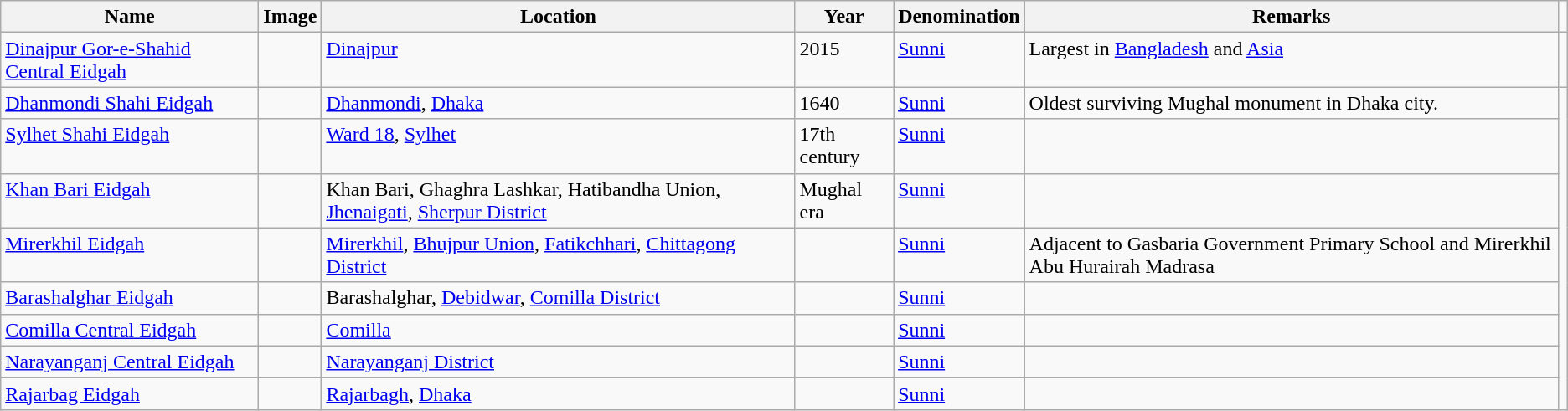<table class="wikitable sortable">
<tr>
<th>Name</th>
<th align=center class=unsortable>Image</th>
<th>Location</th>
<th>Year</th>
<th>Denomination</th>
<th align=left class=unsortable>Remarks</th>
</tr>
<tr valign=top>
<td><a href='#'>Dinajpur Gor-e-Shahid Central Eidgah</a></td>
<td></td>
<td><a href='#'>Dinajpur</a></td>
<td>2015</td>
<td><a href='#'>Sunni</a></td>
<td>Largest in <a href='#'>Bangladesh</a> and <a href='#'>Asia</a></td>
<td></td>
</tr>
<tr valign=top>
<td><a href='#'>Dhanmondi Shahi Eidgah</a></td>
<td></td>
<td><a href='#'>Dhanmondi</a>, <a href='#'>Dhaka</a></td>
<td>1640</td>
<td><a href='#'>Sunni</a></td>
<td>Oldest surviving Mughal monument in Dhaka city.</td>
</tr>
<tr valign=top>
<td><a href='#'>Sylhet Shahi Eidgah</a></td>
<td></td>
<td><a href='#'>Ward 18</a>, <a href='#'>Sylhet</a></td>
<td>17th century</td>
<td><a href='#'>Sunni</a></td>
<td></td>
</tr>
<tr valign=top>
<td><a href='#'>Khan Bari Eidgah</a></td>
<td></td>
<td>Khan Bari, Ghaghra Lashkar, Hatibandha Union, <a href='#'>Jhenaigati</a>, <a href='#'>Sherpur District</a></td>
<td>Mughal era</td>
<td><a href='#'>Sunni</a></td>
<td></td>
</tr>
<tr valign=top>
<td><a href='#'>Mirerkhil Eidgah</a></td>
<td></td>
<td><a href='#'>Mirerkhil</a>, <a href='#'>Bhujpur Union</a>, <a href='#'>Fatikchhari</a>, <a href='#'>Chittagong District</a></td>
<td></td>
<td><a href='#'>Sunni</a></td>
<td>Adjacent to Gasbaria Government Primary School and Mirerkhil Abu Hurairah Madrasa</td>
</tr>
<tr valign=top>
<td><a href='#'>Barashalghar Eidgah</a></td>
<td></td>
<td>Barashalghar, <a href='#'>Debidwar</a>, <a href='#'>Comilla District</a></td>
<td></td>
<td><a href='#'>Sunni</a></td>
<td></td>
</tr>
<tr valign=top>
<td><a href='#'>Comilla Central Eidgah</a></td>
<td></td>
<td><a href='#'>Comilla</a></td>
<td></td>
<td><a href='#'>Sunni</a></td>
<td></td>
</tr>
<tr valign=top>
<td><a href='#'>Narayanganj Central Eidgah</a></td>
<td></td>
<td><a href='#'>Narayanganj District</a></td>
<td></td>
<td><a href='#'>Sunni</a></td>
<td></td>
</tr>
<tr valign=top>
<td><a href='#'>Rajarbag Eidgah</a></td>
<td></td>
<td><a href='#'>Rajarbagh</a>, <a href='#'>Dhaka</a></td>
<td></td>
<td><a href='#'>Sunni</a></td>
<td></td>
</tr>
</table>
